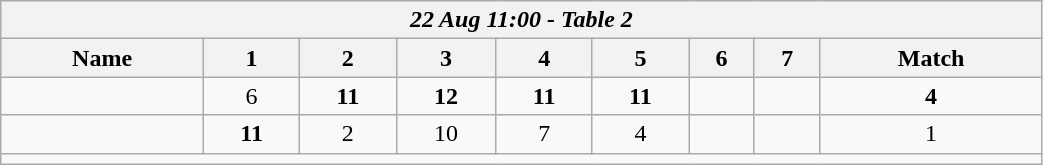<table class=wikitable style="text-align:center; width: 55%">
<tr>
<th colspan=17><em>22 Aug 11:00 - Table 2</em></th>
</tr>
<tr>
<th>Name</th>
<th>1</th>
<th>2</th>
<th>3</th>
<th>4</th>
<th>5</th>
<th>6</th>
<th>7</th>
<th>Match</th>
</tr>
<tr>
<td style="text-align:left;"><strong></strong></td>
<td>6</td>
<td><strong>11</strong></td>
<td><strong>12</strong></td>
<td><strong>11</strong></td>
<td><strong>11</strong></td>
<td></td>
<td></td>
<td><strong>4</strong></td>
</tr>
<tr>
<td style="text-align:left;"></td>
<td><strong>11</strong></td>
<td>2</td>
<td>10</td>
<td>7</td>
<td>4</td>
<td></td>
<td></td>
<td>1</td>
</tr>
<tr>
<td colspan=17></td>
</tr>
</table>
